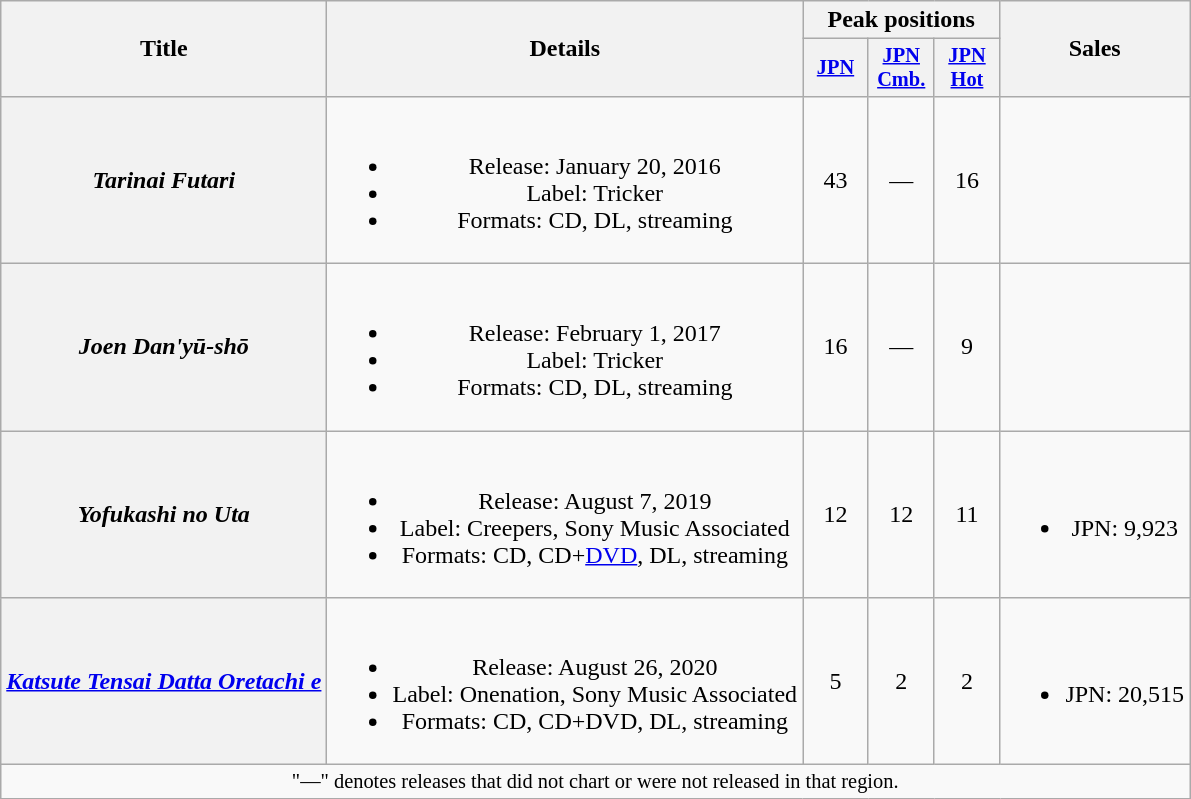<table class="wikitable plainrowheaders" style="text-align:center">
<tr>
<th scope="col" rowspan="2">Title</th>
<th scope="col" rowspan="2">Details</th>
<th scope="col" colspan="3">Peak positions</th>
<th scope="col" rowspan="2">Sales</th>
</tr>
<tr>
<th scope="col" style="width:2.75em;font-size:85%"><a href='#'>JPN</a><br></th>
<th scope="col" style="width:2.75em;font-size:85%"><a href='#'>JPN<br>Cmb.</a><br></th>
<th scope="col" style="width:2.75em;font-size:85%"><a href='#'>JPN<br>Hot</a><br></th>
</tr>
<tr>
<th scope="row"><em>Tarinai Futari</em></th>
<td><br><ul><li>Release: January 20, 2016</li><li>Label: Tricker</li><li>Formats: CD, DL, streaming</li></ul></td>
<td>43</td>
<td>—</td>
<td>16</td>
<td></td>
</tr>
<tr>
<th scope="row"><em>Joen Dan'yū-shō</em></th>
<td><br><ul><li>Release: February 1, 2017</li><li>Label: Tricker</li><li>Formats: CD, DL, streaming</li></ul></td>
<td>16</td>
<td>—</td>
<td>9</td>
<td></td>
</tr>
<tr>
<th scope="row"><em>Yofukashi no Uta</em></th>
<td><br><ul><li>Release: August 7, 2019</li><li>Label: Creepers, Sony Music Associated</li><li>Formats: CD, CD+<a href='#'>DVD</a>, DL, streaming</li></ul></td>
<td>12</td>
<td>12</td>
<td>11</td>
<td><br><ul><li>JPN: 9,923</li></ul></td>
</tr>
<tr>
<th scope="row"><em><a href='#'>Katsute Tensai Datta Oretachi e</a></em></th>
<td><br><ul><li>Release: August 26, 2020</li><li>Label: Onenation, Sony Music Associated</li><li>Formats: CD, CD+DVD, DL, streaming</li></ul></td>
<td>5</td>
<td>2</td>
<td>2</td>
<td><br><ul><li>JPN: 20,515</li></ul></td>
</tr>
<tr>
<td colspan="7" style="font-size:85%">"—" denotes releases that did not chart or were not released in that region.</td>
</tr>
</table>
